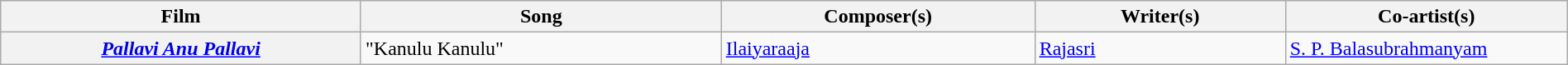<table class="wikitable plainrowheaders" width="100%" textcolor:#000;">
<tr>
<th scope="col" width=23%><strong>Film</strong></th>
<th scope="col" width=23%><strong>Song</strong></th>
<th scope="col" width=20%><strong>Composer(s)</strong></th>
<th scope="col" width=16%><strong>Writer(s)</strong></th>
<th scope="col" width=18%><strong>Co-artist(s)</strong></th>
</tr>
<tr>
<th><em><a href='#'>Pallavi Anu Pallavi</a></em></th>
<td>"Kanulu Kanulu"</td>
<td><a href='#'>Ilaiyaraaja</a></td>
<td><a href='#'>Rajasri</a></td>
<td><a href='#'>S. P. Balasubrahmanyam</a></td>
</tr>
</table>
